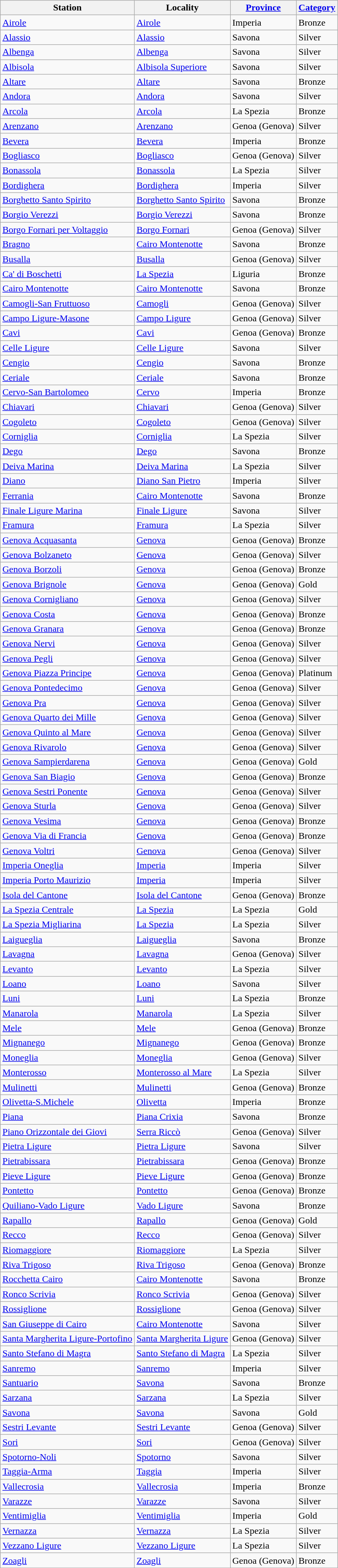<table class="wikitable sortable">
<tr>
<th>Station</th>
<th>Locality</th>
<th><a href='#'>Province</a></th>
<th><a href='#'>Category</a></th>
</tr>
<tr>
<td><a href='#'>Airole</a></td>
<td><a href='#'>Airole</a></td>
<td>Imperia</td>
<td>Bronze</td>
</tr>
<tr>
<td><a href='#'>Alassio</a></td>
<td><a href='#'>Alassio</a></td>
<td>Savona</td>
<td>Silver</td>
</tr>
<tr>
<td><a href='#'>Albenga</a></td>
<td><a href='#'>Albenga</a></td>
<td>Savona</td>
<td>Silver</td>
</tr>
<tr>
<td><a href='#'>Albisola</a></td>
<td><a href='#'>Albisola Superiore</a></td>
<td>Savona</td>
<td>Silver</td>
</tr>
<tr>
<td><a href='#'>Altare</a></td>
<td><a href='#'>Altare</a></td>
<td>Savona</td>
<td>Bronze</td>
</tr>
<tr>
<td><a href='#'>Andora</a></td>
<td><a href='#'>Andora</a></td>
<td>Savona</td>
<td>Silver</td>
</tr>
<tr>
<td><a href='#'>Arcola</a></td>
<td><a href='#'>Arcola</a></td>
<td>La Spezia</td>
<td>Bronze</td>
</tr>
<tr>
<td><a href='#'>Arenzano</a></td>
<td><a href='#'>Arenzano</a></td>
<td>Genoa (Genova)</td>
<td>Silver</td>
</tr>
<tr>
<td><a href='#'>Bevera</a></td>
<td><a href='#'>Bevera</a></td>
<td>Imperia</td>
<td>Bronze</td>
</tr>
<tr>
<td><a href='#'>Bogliasco</a></td>
<td><a href='#'>Bogliasco</a></td>
<td>Genoa (Genova)</td>
<td>Silver</td>
</tr>
<tr>
<td><a href='#'>Bonassola</a></td>
<td><a href='#'>Bonassola</a></td>
<td>La Spezia</td>
<td>Silver</td>
</tr>
<tr>
<td><a href='#'>Bordighera</a></td>
<td><a href='#'>Bordighera</a></td>
<td>Imperia</td>
<td>Silver</td>
</tr>
<tr>
<td><a href='#'>Borghetto Santo Spirito</a></td>
<td><a href='#'>Borghetto Santo Spirito</a></td>
<td>Savona</td>
<td>Bronze</td>
</tr>
<tr>
<td><a href='#'>Borgio Verezzi</a></td>
<td><a href='#'>Borgio Verezzi</a></td>
<td>Savona</td>
<td>Bronze</td>
</tr>
<tr>
<td><a href='#'>Borgo Fornari per Voltaggio</a></td>
<td><a href='#'>Borgo Fornari</a></td>
<td>Genoa (Genova)</td>
<td>Silver</td>
</tr>
<tr>
<td><a href='#'>Bragno</a></td>
<td><a href='#'>Cairo Montenotte</a></td>
<td>Savona</td>
<td>Bronze</td>
</tr>
<tr>
<td><a href='#'>Busalla</a></td>
<td><a href='#'>Busalla</a></td>
<td>Genoa (Genova)</td>
<td>Silver</td>
</tr>
<tr>
<td><a href='#'>Ca' di Boschetti</a></td>
<td><a href='#'>La Spezia</a></td>
<td>Liguria</td>
<td>Bronze</td>
</tr>
<tr>
<td><a href='#'>Cairo Montenotte</a></td>
<td><a href='#'>Cairo Montenotte</a></td>
<td>Savona</td>
<td>Bronze</td>
</tr>
<tr>
<td><a href='#'>Camogli-San Fruttuoso</a></td>
<td><a href='#'>Camogli</a></td>
<td>Genoa (Genova)</td>
<td>Silver</td>
</tr>
<tr>
<td><a href='#'>Campo Ligure-Masone</a></td>
<td><a href='#'>Campo Ligure</a></td>
<td>Genoa (Genova)</td>
<td>Silver</td>
</tr>
<tr>
<td><a href='#'>Cavi</a></td>
<td><a href='#'>Cavi</a></td>
<td>Genoa (Genova)</td>
<td>Bronze</td>
</tr>
<tr>
<td><a href='#'>Celle Ligure</a></td>
<td><a href='#'>Celle Ligure</a></td>
<td>Savona</td>
<td>Silver</td>
</tr>
<tr>
<td><a href='#'>Cengio</a></td>
<td><a href='#'>Cengio</a></td>
<td>Savona</td>
<td>Bronze</td>
</tr>
<tr>
<td><a href='#'>Ceriale</a></td>
<td><a href='#'>Ceriale</a></td>
<td>Savona</td>
<td>Bronze</td>
</tr>
<tr>
<td><a href='#'>Cervo-San Bartolomeo</a></td>
<td><a href='#'>Cervo</a></td>
<td>Imperia</td>
<td>Bronze</td>
</tr>
<tr>
<td><a href='#'>Chiavari</a></td>
<td><a href='#'>Chiavari</a></td>
<td>Genoa (Genova)</td>
<td>Silver</td>
</tr>
<tr>
<td><a href='#'>Cogoleto</a></td>
<td><a href='#'>Cogoleto</a></td>
<td>Genoa (Genova)</td>
<td>Silver</td>
</tr>
<tr>
<td><a href='#'>Corniglia</a></td>
<td><a href='#'>Corniglia</a></td>
<td>La Spezia</td>
<td>Silver</td>
</tr>
<tr>
<td><a href='#'>Dego</a></td>
<td><a href='#'>Dego</a></td>
<td>Savona</td>
<td>Bronze</td>
</tr>
<tr>
<td><a href='#'>Deiva Marina</a></td>
<td><a href='#'>Deiva Marina</a></td>
<td>La Spezia</td>
<td>Silver</td>
</tr>
<tr>
<td><a href='#'>Diano</a></td>
<td><a href='#'>Diano San Pietro</a></td>
<td>Imperia</td>
<td>Silver</td>
</tr>
<tr>
<td><a href='#'>Ferrania</a></td>
<td><a href='#'>Cairo Montenotte</a></td>
<td>Savona</td>
<td>Bronze</td>
</tr>
<tr>
<td><a href='#'>Finale Ligure Marina</a></td>
<td><a href='#'>Finale Ligure</a></td>
<td>Savona</td>
<td>Silver</td>
</tr>
<tr>
<td><a href='#'>Framura</a></td>
<td><a href='#'>Framura</a></td>
<td>La Spezia</td>
<td>Silver</td>
</tr>
<tr>
<td><a href='#'>Genova Acquasanta</a></td>
<td><a href='#'>Genova</a></td>
<td>Genoa (Genova)</td>
<td>Bronze</td>
</tr>
<tr>
<td><a href='#'>Genova Bolzaneto</a></td>
<td><a href='#'>Genova</a></td>
<td>Genoa (Genova)</td>
<td>Silver</td>
</tr>
<tr>
<td><a href='#'>Genova Borzoli</a></td>
<td><a href='#'>Genova</a></td>
<td>Genoa (Genova)</td>
<td>Bronze</td>
</tr>
<tr>
<td><a href='#'>Genova Brignole</a></td>
<td><a href='#'>Genova</a></td>
<td>Genoa (Genova)</td>
<td>Gold</td>
</tr>
<tr>
<td><a href='#'>Genova Cornigliano</a></td>
<td><a href='#'>Genova</a></td>
<td>Genoa (Genova)</td>
<td>Silver</td>
</tr>
<tr>
<td><a href='#'>Genova Costa</a></td>
<td><a href='#'>Genova</a></td>
<td>Genoa (Genova)</td>
<td>Bronze</td>
</tr>
<tr>
<td><a href='#'>Genova Granara</a></td>
<td><a href='#'>Genova</a></td>
<td>Genoa (Genova)</td>
<td>Bronze</td>
</tr>
<tr>
<td><a href='#'>Genova Nervi</a></td>
<td><a href='#'>Genova</a></td>
<td>Genoa (Genova)</td>
<td>Silver</td>
</tr>
<tr>
<td><a href='#'>Genova Pegli</a></td>
<td><a href='#'>Genova</a></td>
<td>Genoa (Genova)</td>
<td>Silver</td>
</tr>
<tr>
<td><a href='#'>Genova Piazza Principe</a></td>
<td><a href='#'>Genova</a></td>
<td>Genoa (Genova)</td>
<td>Platinum</td>
</tr>
<tr>
<td><a href='#'>Genova Pontedecimo</a></td>
<td><a href='#'>Genova</a></td>
<td>Genoa (Genova)</td>
<td>Silver</td>
</tr>
<tr>
<td><a href='#'>Genova Pra</a></td>
<td><a href='#'>Genova</a></td>
<td>Genoa (Genova)</td>
<td>Silver</td>
</tr>
<tr>
<td><a href='#'>Genova Quarto dei Mille</a></td>
<td><a href='#'>Genova</a></td>
<td>Genoa (Genova)</td>
<td>Silver</td>
</tr>
<tr>
<td><a href='#'>Genova Quinto al Mare</a></td>
<td><a href='#'>Genova</a></td>
<td>Genoa (Genova)</td>
<td>Silver</td>
</tr>
<tr>
<td><a href='#'>Genova Rivarolo</a></td>
<td><a href='#'>Genova</a></td>
<td>Genoa (Genova)</td>
<td>Silver</td>
</tr>
<tr>
<td><a href='#'>Genova Sampierdarena</a></td>
<td><a href='#'>Genova</a></td>
<td>Genoa (Genova)</td>
<td>Gold</td>
</tr>
<tr>
<td><a href='#'>Genova San Biagio</a></td>
<td><a href='#'>Genova</a></td>
<td>Genoa (Genova)</td>
<td>Bronze</td>
</tr>
<tr>
<td><a href='#'>Genova Sestri Ponente</a></td>
<td><a href='#'>Genova</a></td>
<td>Genoa (Genova)</td>
<td>Silver</td>
</tr>
<tr>
<td><a href='#'>Genova Sturla</a></td>
<td><a href='#'>Genova</a></td>
<td>Genoa (Genova)</td>
<td>Silver</td>
</tr>
<tr>
<td><a href='#'>Genova Vesima</a></td>
<td><a href='#'>Genova</a></td>
<td>Genoa (Genova)</td>
<td>Bronze</td>
</tr>
<tr>
<td><a href='#'>Genova Via di Francia</a></td>
<td><a href='#'>Genova</a></td>
<td>Genoa (Genova)</td>
<td>Bronze</td>
</tr>
<tr>
<td><a href='#'>Genova Voltri</a></td>
<td><a href='#'>Genova</a></td>
<td>Genoa (Genova)</td>
<td>Silver</td>
</tr>
<tr>
<td><a href='#'>Imperia Oneglia</a></td>
<td><a href='#'>Imperia</a></td>
<td>Imperia</td>
<td>Silver</td>
</tr>
<tr>
<td><a href='#'>Imperia Porto Maurizio</a></td>
<td><a href='#'>Imperia</a></td>
<td>Imperia</td>
<td>Silver</td>
</tr>
<tr>
<td><a href='#'>Isola del Cantone</a></td>
<td><a href='#'>Isola del Cantone</a></td>
<td>Genoa (Genova)</td>
<td>Bronze</td>
</tr>
<tr>
<td><a href='#'>La Spezia Centrale</a></td>
<td><a href='#'>La Spezia</a></td>
<td>La Spezia</td>
<td>Gold</td>
</tr>
<tr>
<td><a href='#'>La Spezia Migliarina</a></td>
<td><a href='#'>La Spezia</a></td>
<td>La Spezia</td>
<td>Silver</td>
</tr>
<tr>
<td><a href='#'>Laigueglia</a></td>
<td><a href='#'>Laigueglia</a></td>
<td>Savona</td>
<td>Bronze</td>
</tr>
<tr>
<td><a href='#'>Lavagna</a></td>
<td><a href='#'>Lavagna</a></td>
<td>Genoa (Genova)</td>
<td>Silver</td>
</tr>
<tr>
<td><a href='#'>Levanto</a></td>
<td><a href='#'>Levanto</a></td>
<td>La Spezia</td>
<td>Silver</td>
</tr>
<tr>
<td><a href='#'>Loano</a></td>
<td><a href='#'>Loano</a></td>
<td>Savona</td>
<td>Silver</td>
</tr>
<tr>
<td><a href='#'>Luni</a></td>
<td><a href='#'>Luni</a></td>
<td>La Spezia</td>
<td>Bronze</td>
</tr>
<tr>
<td><a href='#'>Manarola</a></td>
<td><a href='#'>Manarola</a></td>
<td>La Spezia</td>
<td>Silver</td>
</tr>
<tr>
<td><a href='#'>Mele</a></td>
<td><a href='#'>Mele</a></td>
<td>Genoa (Genova)</td>
<td>Bronze</td>
</tr>
<tr>
<td><a href='#'>Mignanego</a></td>
<td><a href='#'>Mignanego</a></td>
<td>Genoa (Genova)</td>
<td>Bronze</td>
</tr>
<tr>
<td><a href='#'>Moneglia</a></td>
<td><a href='#'>Moneglia</a></td>
<td>Genoa (Genova)</td>
<td>Silver</td>
</tr>
<tr>
<td><a href='#'>Monterosso</a></td>
<td><a href='#'>Monterosso al Mare</a></td>
<td>La Spezia</td>
<td>Silver</td>
</tr>
<tr>
<td><a href='#'>Mulinetti</a></td>
<td><a href='#'>Mulinetti</a></td>
<td>Genoa (Genova)</td>
<td>Bronze</td>
</tr>
<tr>
<td><a href='#'>Olivetta-S.Michele</a></td>
<td><a href='#'>Olivetta</a></td>
<td>Imperia</td>
<td>Bronze</td>
</tr>
<tr>
<td><a href='#'>Piana</a></td>
<td><a href='#'>Piana Crixia</a></td>
<td>Savona</td>
<td>Bronze</td>
</tr>
<tr>
<td><a href='#'>Piano Orizzontale dei Giovi</a></td>
<td><a href='#'>Serra Riccò</a></td>
<td>Genoa (Genova)</td>
<td>Silver</td>
</tr>
<tr>
<td><a href='#'>Pietra Ligure</a></td>
<td><a href='#'>Pietra Ligure</a></td>
<td>Savona</td>
<td>Silver</td>
</tr>
<tr>
<td><a href='#'>Pietrabissara</a></td>
<td><a href='#'>Pietrabissara</a></td>
<td>Genoa (Genova)</td>
<td>Bronze</td>
</tr>
<tr>
<td><a href='#'>Pieve Ligure</a></td>
<td><a href='#'>Pieve Ligure</a></td>
<td>Genoa (Genova)</td>
<td>Bronze</td>
</tr>
<tr>
<td><a href='#'>Pontetto</a></td>
<td><a href='#'>Pontetto</a></td>
<td>Genoa (Genova)</td>
<td>Bronze</td>
</tr>
<tr>
<td><a href='#'>Quiliano-Vado Ligure</a></td>
<td><a href='#'>Vado Ligure</a></td>
<td>Savona</td>
<td>Bronze</td>
</tr>
<tr>
<td><a href='#'>Rapallo</a></td>
<td><a href='#'>Rapallo</a></td>
<td>Genoa (Genova)</td>
<td>Gold</td>
</tr>
<tr>
<td><a href='#'>Recco</a></td>
<td><a href='#'>Recco</a></td>
<td>Genoa (Genova)</td>
<td>Silver</td>
</tr>
<tr>
<td><a href='#'>Riomaggiore</a></td>
<td><a href='#'>Riomaggiore</a></td>
<td>La Spezia</td>
<td>Silver</td>
</tr>
<tr>
<td><a href='#'>Riva Trigoso</a></td>
<td><a href='#'>Riva Trigoso</a></td>
<td>Genoa (Genova)</td>
<td>Bronze</td>
</tr>
<tr>
<td><a href='#'>Rocchetta Cairo</a></td>
<td><a href='#'>Cairo Montenotte</a></td>
<td>Savona</td>
<td>Bronze</td>
</tr>
<tr>
<td><a href='#'>Ronco Scrivia</a></td>
<td><a href='#'>Ronco Scrivia</a></td>
<td>Genoa (Genova)</td>
<td>Silver</td>
</tr>
<tr>
<td><a href='#'>Rossiglione</a></td>
<td><a href='#'>Rossiglione</a></td>
<td>Genoa (Genova)</td>
<td>Silver</td>
</tr>
<tr>
<td><a href='#'>San Giuseppe di Cairo</a></td>
<td><a href='#'>Cairo Montenotte</a></td>
<td>Savona</td>
<td>Silver</td>
</tr>
<tr>
<td><a href='#'>Santa Margherita Ligure-Portofino</a></td>
<td><a href='#'>Santa Margherita Ligure</a></td>
<td>Genoa (Genova)</td>
<td>Silver</td>
</tr>
<tr>
<td><a href='#'>Santo Stefano di Magra</a></td>
<td><a href='#'>Santo Stefano di Magra</a></td>
<td>La Spezia</td>
<td>Silver</td>
</tr>
<tr>
<td><a href='#'>Sanremo</a></td>
<td><a href='#'>Sanremo</a></td>
<td>Imperia</td>
<td>Silver</td>
</tr>
<tr>
<td><a href='#'>Santuario</a></td>
<td><a href='#'>Savona</a></td>
<td>Savona</td>
<td>Bronze</td>
</tr>
<tr>
<td><a href='#'>Sarzana</a></td>
<td><a href='#'>Sarzana</a></td>
<td>La Spezia</td>
<td>Silver</td>
</tr>
<tr>
<td><a href='#'>Savona</a></td>
<td><a href='#'>Savona</a></td>
<td>Savona</td>
<td>Gold</td>
</tr>
<tr>
<td><a href='#'>Sestri Levante</a></td>
<td><a href='#'>Sestri Levante</a></td>
<td>Genoa (Genova)</td>
<td>Silver</td>
</tr>
<tr>
<td><a href='#'>Sori</a></td>
<td><a href='#'>Sori</a></td>
<td>Genoa (Genova)</td>
<td>Silver</td>
</tr>
<tr>
<td><a href='#'>Spotorno-Noli</a></td>
<td><a href='#'>Spotorno</a></td>
<td>Savona</td>
<td>Silver</td>
</tr>
<tr>
<td><a href='#'>Taggia-Arma</a></td>
<td><a href='#'>Taggia</a></td>
<td>Imperia</td>
<td>Silver</td>
</tr>
<tr>
<td><a href='#'>Vallecrosia</a></td>
<td><a href='#'>Vallecrosia</a></td>
<td>Imperia</td>
<td>Bronze</td>
</tr>
<tr>
<td><a href='#'>Varazze</a></td>
<td><a href='#'>Varazze</a></td>
<td>Savona</td>
<td>Silver</td>
</tr>
<tr>
<td><a href='#'>Ventimiglia</a></td>
<td><a href='#'>Ventimiglia</a></td>
<td>Imperia</td>
<td>Gold</td>
</tr>
<tr>
<td><a href='#'>Vernazza</a></td>
<td><a href='#'>Vernazza</a></td>
<td>La Spezia</td>
<td>Silver</td>
</tr>
<tr>
<td><a href='#'>Vezzano Ligure</a></td>
<td><a href='#'>Vezzano Ligure</a></td>
<td>La Spezia</td>
<td>Silver</td>
</tr>
<tr>
<td><a href='#'>Zoagli</a></td>
<td><a href='#'>Zoagli</a></td>
<td>Genoa (Genova)</td>
<td>Bronze</td>
</tr>
<tr>
</tr>
</table>
